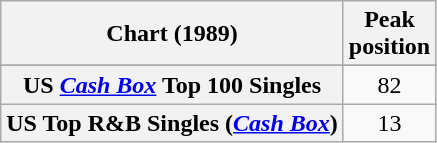<table class="wikitable sortable plainrowheaders" style="text-align:center">
<tr>
<th scope="col">Chart (1989)</th>
<th scope="col">Peak<br>position</th>
</tr>
<tr>
</tr>
<tr>
</tr>
<tr>
</tr>
<tr>
<th scope="row">US <em><a href='#'>Cash Box</a></em> Top 100 Singles</th>
<td>82</td>
</tr>
<tr>
<th scope="row">US Top R&B Singles (<em><a href='#'>Cash Box</a></em>)</th>
<td>13</td>
</tr>
</table>
